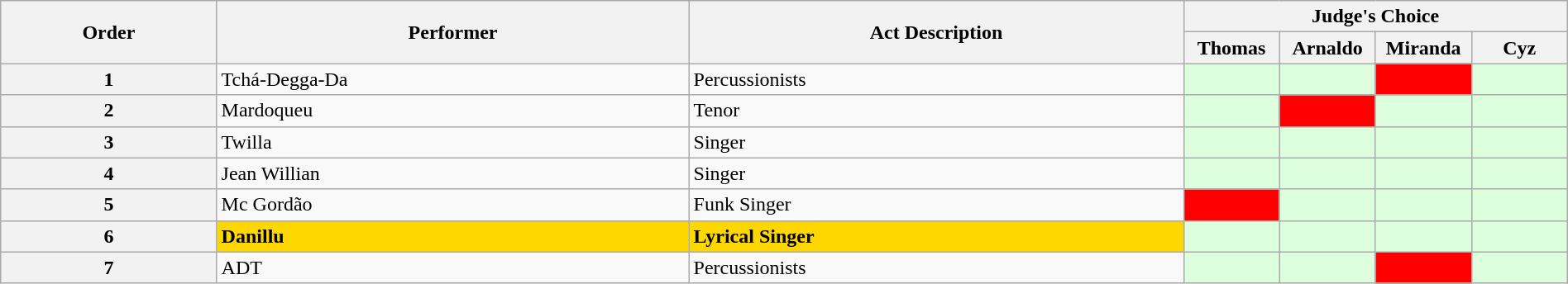<table class="wikitable" width="100%">
<tr>
<th rowspan=2>Order</th>
<th rowspan=2>Performer</th>
<th rowspan=2>Act Description</th>
<th colspan=4>Judge's Choice</th>
</tr>
<tr>
<th width="70">Thomas</th>
<th width="70">Arnaldo</th>
<th width="70">Miranda</th>
<th width="70">Cyz</th>
</tr>
<tr>
<th>1</th>
<td>Tchá-Degga-Da</td>
<td>Percussionists</td>
<td bgcolor="DDFFDD"></td>
<td bgcolor="DDFFDD"></td>
<td bgcolor="FF0000"></td>
<td bgcolor="DDFFDD"></td>
</tr>
<tr>
<th>2</th>
<td>Mardoqueu</td>
<td>Tenor</td>
<td bgcolor="DDFFDD"></td>
<td bgcolor="FF0000"></td>
<td bgcolor="DDFFDD"></td>
<td bgcolor="DDFFDD"></td>
</tr>
<tr>
<th>3</th>
<td>Twilla</td>
<td>Singer</td>
<td bgcolor="DDFFDD"></td>
<td bgcolor="DDFFDD"></td>
<td bgcolor="DDFFDD"></td>
<td bgcolor="DDFFDD"></td>
</tr>
<tr>
<th>4</th>
<td>Jean Willian</td>
<td>Singer</td>
<td bgcolor="DDFFDD"></td>
<td bgcolor="DDFFDD"></td>
<td bgcolor="DDFFDD"></td>
<td bgcolor="DDFFDD"></td>
</tr>
<tr>
<th>5</th>
<td>Mc Gordão</td>
<td>Funk Singer</td>
<td bgcolor="FF0000"></td>
<td bgcolor="DDFFDD"></td>
<td bgcolor="DDFFDD"></td>
<td bgcolor="DDFFDD"></td>
</tr>
<tr>
<th>6</th>
<td bgcolor="FFD700"><strong>Danillu</strong></td>
<td bgcolor="FFD700"><strong>Lyrical Singer</strong></td>
<td bgcolor="DDFFDD"></td>
<td bgcolor="DDFFDD"></td>
<td bgcolor="DDFFDD"></td>
<td bgcolor="DDFFDD"></td>
</tr>
<tr>
<th>7</th>
<td>ADT</td>
<td>Percussionists</td>
<td bgcolor="DDFFDD"></td>
<td bgcolor="DDFFDD"></td>
<td bgcolor="FF0000"></td>
<td bgcolor="DDFFDD"></td>
</tr>
</table>
